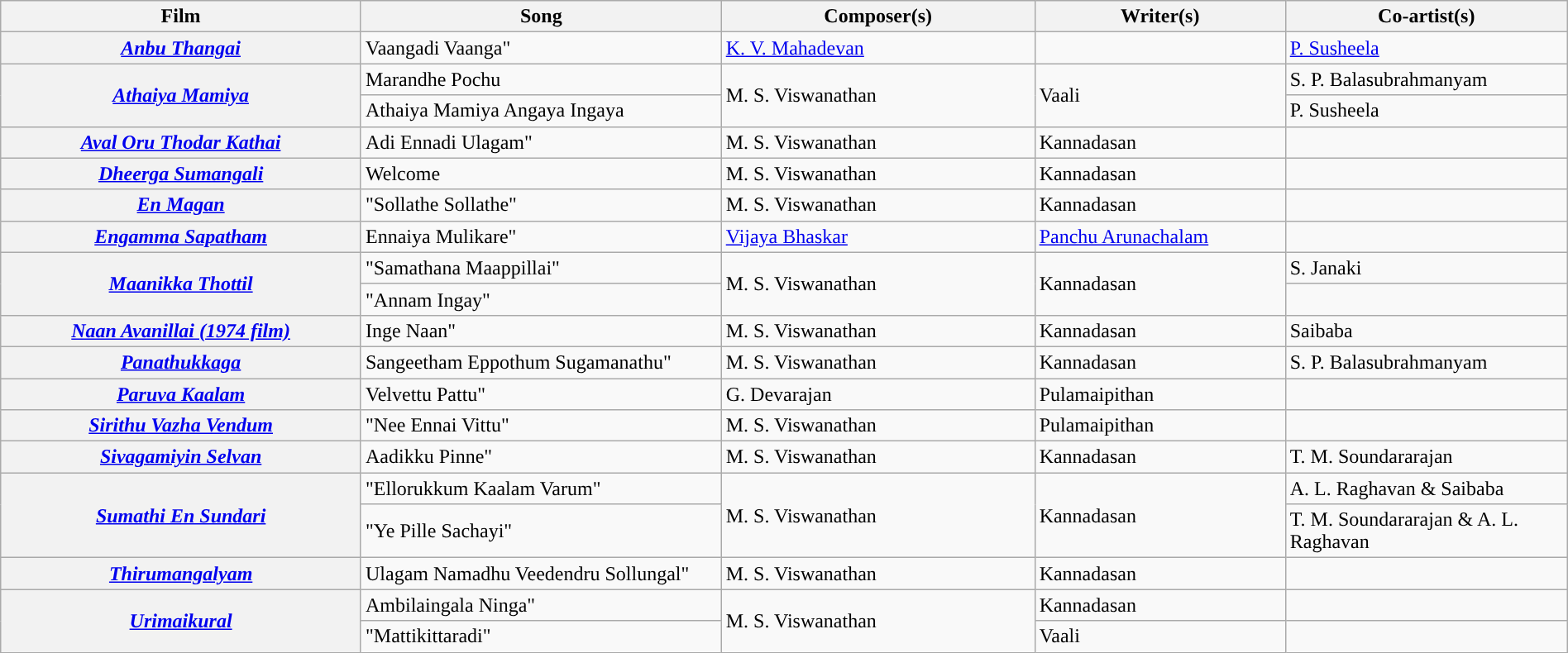<table class="wikitable plainrowheaders" width="100%" textcolor:#000;">
<tr style="background:#b0e0e66;">
<th scope="col" width=23%><strong>Film</strong></th>
<th scope="col" width=23%><strong>Song</strong></th>
<th scope="col" width=20%><strong>Composer(s)</strong></th>
<th scope="col" width=16%><strong>Writer(s)</strong></th>
<th scope="col" width=18%><strong>Co-artist(s)</strong></th>
</tr>
<tr>
<th><em><a href='#'>Anbu Thangai</a></em></th>
<td>Vaangadi Vaanga"</td>
<td><a href='#'>K. V. Mahadevan</a></td>
<td></td>
<td><a href='#'>P. Susheela</a></td>
</tr>
<tr>
<th rowspan="2"><em><a href='#'>Athaiya Mamiya</a></em></th>
<td>Marandhe Pochu</td>
<td rowspan="2">M. S. Viswanathan</td>
<td rowspan="2">Vaali</td>
<td>S. P. Balasubrahmanyam</td>
</tr>
<tr>
<td>Athaiya Mamiya Angaya Ingaya</td>
<td>P. Susheela</td>
</tr>
<tr>
<th><em><a href='#'>Aval Oru Thodar Kathai</a></em></th>
<td>Adi Ennadi Ulagam"</td>
<td>M. S. Viswanathan</td>
<td>Kannadasan</td>
<td></td>
</tr>
<tr>
<th><em><a href='#'>Dheerga Sumangali</a></em></th>
<td>Welcome</td>
<td>M. S. Viswanathan</td>
<td>Kannadasan</td>
<td></td>
</tr>
<tr>
<th><em><a href='#'>En Magan</a></em></th>
<td>"Sollathe Sollathe"</td>
<td>M. S. Viswanathan</td>
<td>Kannadasan</td>
<td></td>
</tr>
<tr>
<th><em><a href='#'>Engamma Sapatham</a></em></th>
<td>Ennaiya Mulikare"</td>
<td><a href='#'>Vijaya Bhaskar</a></td>
<td><a href='#'>Panchu Arunachalam</a></td>
<td></td>
</tr>
<tr>
<th rowspan="2"><em><a href='#'>Maanikka Thottil</a></em></th>
<td>"Samathana Maappillai"</td>
<td rowspan="2">M. S. Viswanathan</td>
<td rowspan="2">Kannadasan</td>
<td>S. Janaki</td>
</tr>
<tr>
<td>"Annam Ingay"</td>
<td></td>
</tr>
<tr>
<th><em><a href='#'>Naan Avanillai (1974 film)</a></em></th>
<td>Inge Naan"</td>
<td>M. S. Viswanathan</td>
<td>Kannadasan</td>
<td>Saibaba</td>
</tr>
<tr>
<th><em><a href='#'>Panathukkaga</a></em></th>
<td>Sangeetham Eppothum Sugamanathu"</td>
<td>M. S. Viswanathan</td>
<td>Kannadasan</td>
<td>S. P. Balasubrahmanyam</td>
</tr>
<tr>
<th><em><a href='#'>Paruva Kaalam</a></em></th>
<td>Velvettu Pattu"</td>
<td>G. Devarajan</td>
<td>Pulamaipithan</td>
<td></td>
</tr>
<tr>
<th><em><a href='#'>Sirithu Vazha Vendum</a></em></th>
<td>"Nee Ennai Vittu"</td>
<td>M. S. Viswanathan</td>
<td>Pulamaipithan</td>
<td></td>
</tr>
<tr>
<th><em><a href='#'>Sivagamiyin Selvan</a></em></th>
<td>Aadikku Pinne"</td>
<td>M. S. Viswanathan</td>
<td>Kannadasan</td>
<td>T. M. Soundararajan</td>
</tr>
<tr>
<th rowspan="2"><em><a href='#'>Sumathi En Sundari</a></em></th>
<td>"Ellorukkum Kaalam Varum"</td>
<td rowspan="2">M. S. Viswanathan</td>
<td rowspan="2">Kannadasan</td>
<td>A. L. Raghavan & Saibaba</td>
</tr>
<tr>
<td>"Ye Pille Sachayi"</td>
<td>T. M. Soundararajan & A. L. Raghavan</td>
</tr>
<tr>
<th><em><a href='#'>Thirumangalyam</a></em></th>
<td>Ulagam Namadhu Veedendru Sollungal"</td>
<td>M. S. Viswanathan</td>
<td>Kannadasan</td>
<td></td>
</tr>
<tr>
<th rowspan="2"><em><a href='#'>Urimaikural</a></em></th>
<td>Ambilaingala Ninga"</td>
<td rowspan="2">M. S. Viswanathan</td>
<td>Kannadasan</td>
<td></td>
</tr>
<tr>
<td>"Mattikittaradi"</td>
<td>Vaali</td>
<td></td>
</tr>
</table>
